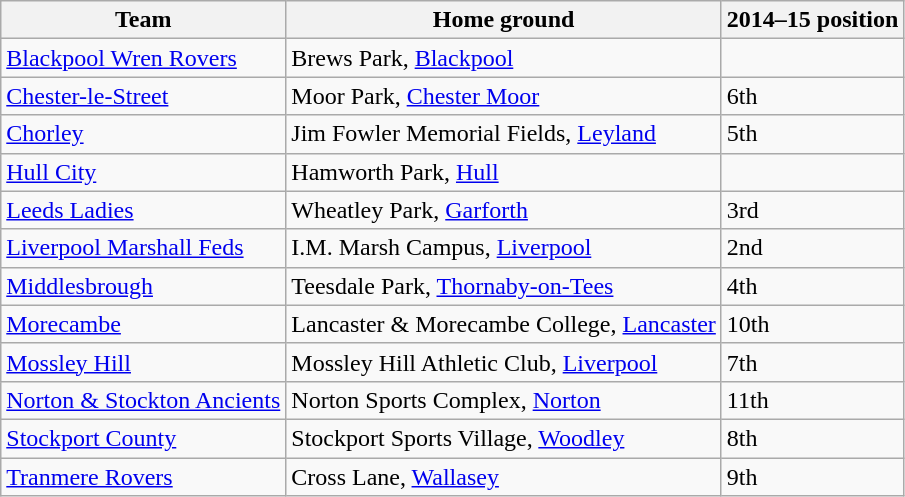<table class=wikitable>
<tr>
<th>Team</th>
<th>Home ground</th>
<th>2014–15 position</th>
</tr>
<tr>
<td><a href='#'>Blackpool Wren Rovers</a></td>
<td>Brews Park, <a href='#'>Blackpool</a></td>
<td></td>
</tr>
<tr>
<td><a href='#'>Chester-le-Street</a></td>
<td>Moor Park, <a href='#'>Chester Moor</a></td>
<td>6th</td>
</tr>
<tr>
<td><a href='#'>Chorley</a></td>
<td>Jim Fowler Memorial Fields, <a href='#'>Leyland</a></td>
<td>5th</td>
</tr>
<tr>
<td><a href='#'>Hull City</a></td>
<td>Hamworth Park, <a href='#'>Hull</a></td>
<td></td>
</tr>
<tr>
<td><a href='#'>Leeds Ladies</a></td>
<td>Wheatley Park, <a href='#'>Garforth</a></td>
<td>3rd</td>
</tr>
<tr>
<td><a href='#'>Liverpool Marshall Feds</a></td>
<td>I.M. Marsh Campus, <a href='#'>Liverpool</a></td>
<td>2nd</td>
</tr>
<tr>
<td><a href='#'>Middlesbrough</a></td>
<td>Teesdale Park, <a href='#'>Thornaby-on-Tees</a></td>
<td>4th</td>
</tr>
<tr>
<td><a href='#'>Morecambe</a></td>
<td>Lancaster & Morecambe College, <a href='#'>Lancaster</a></td>
<td>10th</td>
</tr>
<tr>
<td><a href='#'>Mossley Hill</a></td>
<td>Mossley Hill Athletic Club, <a href='#'>Liverpool</a></td>
<td>7th</td>
</tr>
<tr>
<td><a href='#'>Norton & Stockton Ancients</a></td>
<td>Norton Sports Complex, <a href='#'>Norton</a></td>
<td>11th</td>
</tr>
<tr>
<td><a href='#'>Stockport County</a></td>
<td>Stockport Sports Village, <a href='#'>Woodley</a></td>
<td>8th</td>
</tr>
<tr>
<td><a href='#'>Tranmere Rovers</a></td>
<td>Cross Lane, <a href='#'>Wallasey</a></td>
<td>9th</td>
</tr>
</table>
